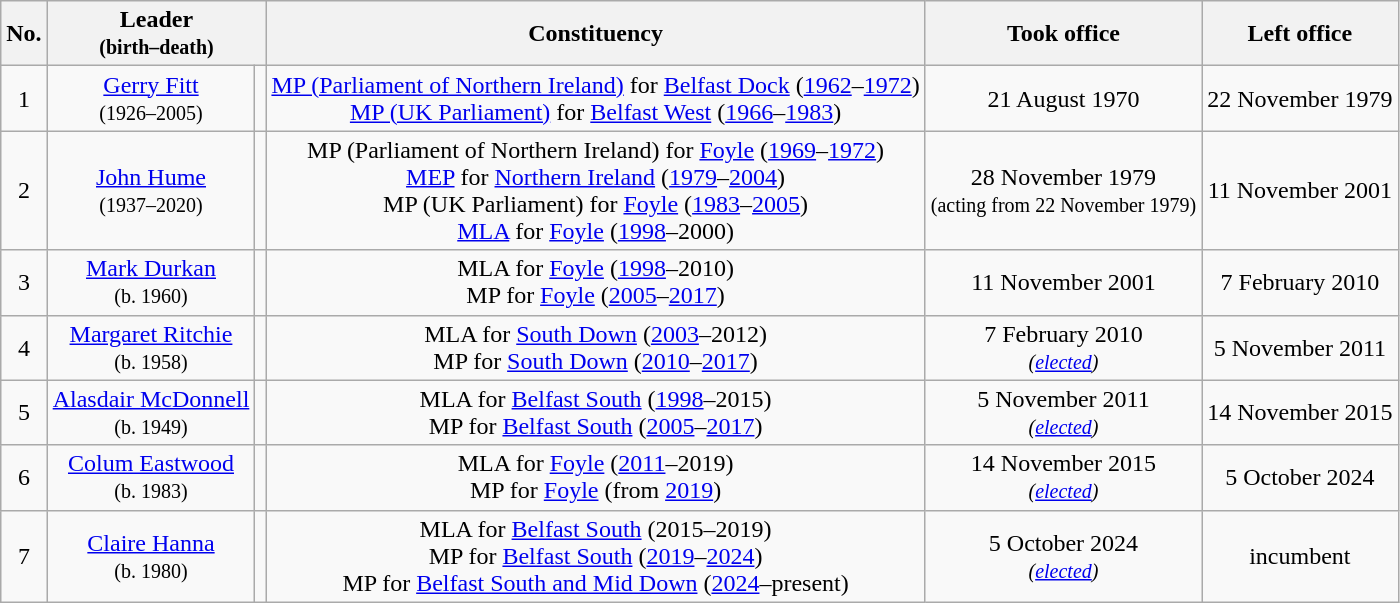<table class="wikitable sortable" style="text-align:center">
<tr>
<th>No.</th>
<th colspan="2">Leader<br><small>(birth–death)</small></th>
<th>Constituency</th>
<th>Took office</th>
<th>Left office</th>
</tr>
<tr>
<td>1</td>
<td><a href='#'>Gerry Fitt</a><br><small>(1926–2005)</small></td>
<td></td>
<td><a href='#'>MP (Parliament of Northern Ireland)</a> for <a href='#'>Belfast Dock</a> (<a href='#'>1962</a>–<a href='#'>1972</a>)<br><a href='#'>MP (UK Parliament)</a> for <a href='#'>Belfast West</a> (<a href='#'>1966</a>–<a href='#'>1983</a>)</td>
<td>21 August 1970</td>
<td>22 November 1979</td>
</tr>
<tr>
<td>2</td>
<td><a href='#'>John Hume</a><br><small>(1937–2020)</small></td>
<td></td>
<td>MP (Parliament of Northern Ireland) for <a href='#'>Foyle</a> (<a href='#'>1969</a>–<a href='#'>1972</a>)<br><a href='#'>MEP</a> for <a href='#'>Northern Ireland</a> (<a href='#'>1979</a>–<a href='#'>2004</a>)<br>MP (UK Parliament) for <a href='#'>Foyle</a> (<a href='#'>1983</a>–<a href='#'>2005</a>)<br><a href='#'>MLA</a> for <a href='#'>Foyle</a> (<a href='#'>1998</a>–2000)</td>
<td>28 November 1979<br><small>(acting from 22 November 1979)</small></td>
<td>11 November 2001</td>
</tr>
<tr>
<td>3</td>
<td><a href='#'>Mark Durkan</a><br><small>(b. 1960)</small></td>
<td></td>
<td>MLA for <a href='#'>Foyle</a> (<a href='#'>1998</a>–2010)<br>MP for <a href='#'>Foyle</a> (<a href='#'>2005</a>–<a href='#'>2017</a>)</td>
<td>11 November 2001</td>
<td>7 February 2010</td>
</tr>
<tr>
<td>4</td>
<td><a href='#'>Margaret Ritchie</a><br><small>(b. 1958)</small></td>
<td></td>
<td>MLA for <a href='#'>South Down</a> (<a href='#'>2003</a>–2012)<br>MP for <a href='#'>South Down</a> (<a href='#'>2010</a>–<a href='#'>2017</a>)</td>
<td>7 February 2010<br><small><em>(<a href='#'>elected</a>)</em></small></td>
<td>5 November 2011</td>
</tr>
<tr>
<td>5</td>
<td><a href='#'>Alasdair McDonnell</a><br><small>(b. 1949)</small></td>
<td></td>
<td>MLA for <a href='#'>Belfast South</a> (<a href='#'>1998</a>–2015)<br>MP for <a href='#'>Belfast South</a> (<a href='#'>2005</a>–<a href='#'>2017</a>)</td>
<td>5 November 2011<br><small><em>(<a href='#'>elected</a>)</em></small></td>
<td>14 November 2015</td>
</tr>
<tr>
<td>6</td>
<td><a href='#'>Colum Eastwood</a><br><small>(b. 1983)</small></td>
<td></td>
<td>MLA for <a href='#'>Foyle</a> (<a href='#'>2011</a>–2019)<br>MP for <a href='#'>Foyle</a> (from <a href='#'>2019</a>)</td>
<td>14 November 2015<br><small><em>(<a href='#'>elected</a>)</em></small></td>
<td>5 October 2024</td>
</tr>
<tr>
<td>7</td>
<td><a href='#'>Claire Hanna</a><br><small>(b. 1980)</small></td>
<td></td>
<td>MLA for <a href='#'>Belfast South</a> (2015–2019)<br>MP for <a href='#'>Belfast South</a> (<a href='#'>2019</a>–<a href='#'>2024</a>)<br>MP for <a href='#'>Belfast South and Mid Down</a> (<a href='#'>2024</a>–present)</td>
<td>5 October 2024<br><small><em>(<a href='#'>elected</a>)</em></small></td>
<td>incumbent</td>
</tr>
</table>
